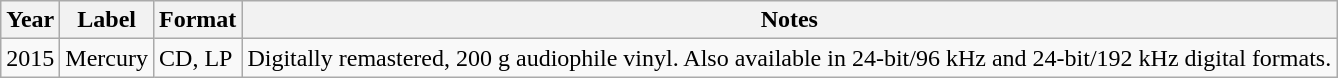<table class="wikitable">
<tr>
<th>Year</th>
<th>Label</th>
<th>Format</th>
<th>Notes</th>
</tr>
<tr>
<td>2015</td>
<td>Mercury</td>
<td>CD, LP</td>
<td>Digitally remastered, 200 g audiophile vinyl. Also available in 24-bit/96 kHz and 24-bit/192 kHz digital formats.</td>
</tr>
</table>
